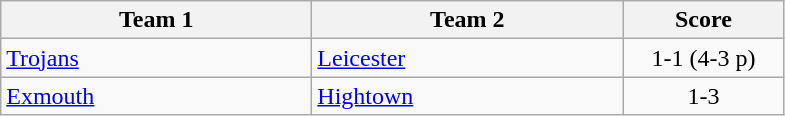<table class="wikitable" style="font-size: 100%">
<tr>
<th width=200>Team 1</th>
<th width=200>Team 2</th>
<th width=100>Score</th>
</tr>
<tr>
<td><a href='#'>Trojans</a></td>
<td><a href='#'>Leicester</a></td>
<td align=center>1-1 (4-3 p)</td>
</tr>
<tr>
<td><a href='#'>Exmouth</a></td>
<td><a href='#'>Hightown</a></td>
<td align=center>1-3</td>
</tr>
</table>
